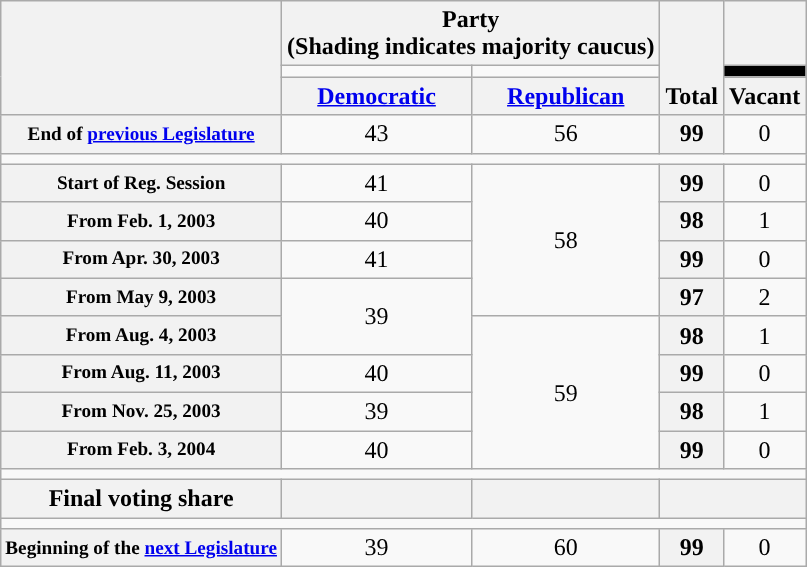<table class=wikitable style="text-align:center">
<tr style="vertical-align:bottom;">
<th rowspan=3></th>
<th colspan=2>Party <div>(Shading indicates majority caucus)</div></th>
<th rowspan=3>Total</th>
<th></th>
</tr>
<tr style="height:5px">
<td style="background-color:"></td>
<td style="background-color:"></td>
<td style="background-color:black"></td>
</tr>
<tr>
<th><a href='#'>Democratic</a></th>
<th><a href='#'>Republican</a></th>
<th>Vacant</th>
</tr>
<tr>
<th nowrap style="font-size:80%">End of <a href='#'>previous Legislature</a></th>
<td>43</td>
<td>56</td>
<th>99</th>
<td>0</td>
</tr>
<tr>
<td colspan=5></td>
</tr>
<tr>
<th nowrap style="font-size:80%">Start of Reg. Session</th>
<td>41</td>
<td rowspan="4" >58</td>
<th>99</th>
<td>0</td>
</tr>
<tr>
<th nowrap style="font-size:80%">From Feb. 1, 2003</th>
<td>40</td>
<th>98</th>
<td>1</td>
</tr>
<tr>
<th nowrap style="font-size:80%">From Apr. 30, 2003</th>
<td>41</td>
<th>99</th>
<td>0</td>
</tr>
<tr>
<th nowrap style="font-size:80%">From May 9, 2003</th>
<td rowspan="2">39</td>
<th>97</th>
<td>2</td>
</tr>
<tr>
<th nowrap style="font-size:80%">From Aug. 4, 2003</th>
<td rowspan="4" >59</td>
<th>98</th>
<td>1</td>
</tr>
<tr>
<th nowrap style="font-size:80%">From Aug. 11, 2003</th>
<td>40</td>
<th>99</th>
<td>0</td>
</tr>
<tr>
<th nowrap style="font-size:80%">From Nov. 25, 2003</th>
<td>39</td>
<th>98</th>
<td>1</td>
</tr>
<tr>
<th nowrap style="font-size:80%">From Feb. 3, 2004</th>
<td>40</td>
<th>99</th>
<td>0</td>
</tr>
<tr>
<td colspan=5></td>
</tr>
<tr>
<th>Final voting share</th>
<th></th>
<th></th>
<th colspan=2></th>
</tr>
<tr>
<td colspan=5></td>
</tr>
<tr>
<th style="white-space:nowrap; font-size:80%;">Beginning of the <a href='#'>next Legislature</a></th>
<td>39</td>
<td>60</td>
<th>99</th>
<td>0</td>
</tr>
</table>
